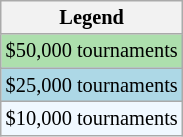<table class="wikitable" style="font-size:85%">
<tr>
<th>Legend</th>
</tr>
<tr style="background:#addfad;">
<td>$50,000 tournaments</td>
</tr>
<tr style="background:lightblue;">
<td>$25,000 tournaments</td>
</tr>
<tr style="background:#f0f8ff;">
<td>$10,000 tournaments</td>
</tr>
</table>
